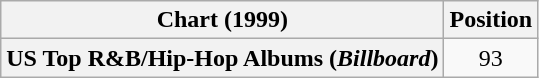<table class="wikitable plainrowheaders" style="text-align:center">
<tr>
<th scope="col">Chart (1999)</th>
<th scope="col">Position</th>
</tr>
<tr>
<th scope="row">US Top R&B/Hip-Hop Albums (<em>Billboard</em>)</th>
<td>93</td>
</tr>
</table>
